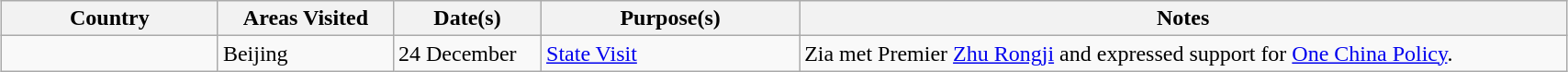<table class="wikitable outercollapse sortable" style="margin: 1em auto 1em auto">
<tr>
<th width="150">Country</th>
<th width="120">Areas Visited</th>
<th width="100">Date(s)</th>
<th width="180">Purpose(s)</th>
<th width="550">Notes</th>
</tr>
<tr>
<td></td>
<td>Beijing</td>
<td>24 December</td>
<td><a href='#'>State Visit</a></td>
<td>Zia met Premier <a href='#'>Zhu Rongji</a> and expressed support for <a href='#'>One China Policy</a>.</td>
</tr>
</table>
